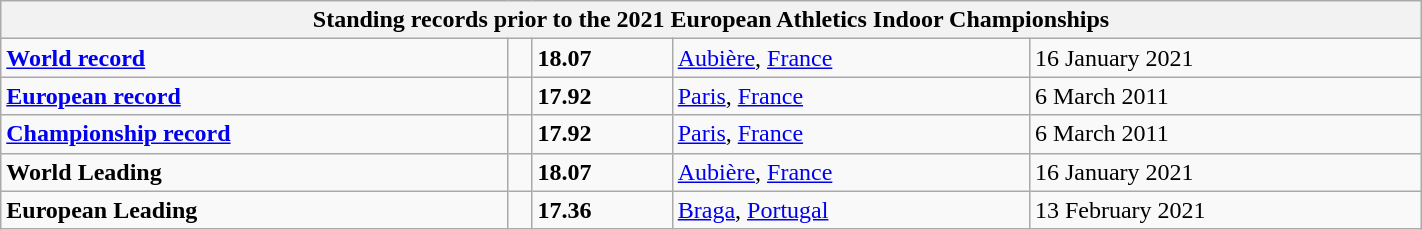<table class="wikitable" width=75%>
<tr>
<th colspan="5">Standing records prior to the 2021 European Athletics Indoor Championships</th>
</tr>
<tr>
<td><strong><a href='#'>World record</a></strong></td>
<td></td>
<td><strong>18.07</strong></td>
<td><a href='#'>Aubière</a>, <a href='#'>France</a></td>
<td>16 January 2021</td>
</tr>
<tr>
<td><strong><a href='#'>European record</a></strong></td>
<td></td>
<td><strong>17.92</strong></td>
<td><a href='#'>Paris</a>, <a href='#'>France</a></td>
<td>6 March 2011</td>
</tr>
<tr>
<td><strong><a href='#'>Championship record</a></strong></td>
<td></td>
<td><strong>17.92</strong></td>
<td><a href='#'>Paris</a>, <a href='#'>France</a></td>
<td>6 March 2011</td>
</tr>
<tr>
<td><strong>World Leading</strong></td>
<td></td>
<td><strong>18.07</strong></td>
<td><a href='#'>Aubière</a>, <a href='#'>France</a></td>
<td>16 January 2021</td>
</tr>
<tr>
<td><strong>European Leading</strong></td>
<td></td>
<td><strong>17.36</strong></td>
<td><a href='#'>Braga</a>, <a href='#'>Portugal</a></td>
<td>13 February 2021</td>
</tr>
</table>
